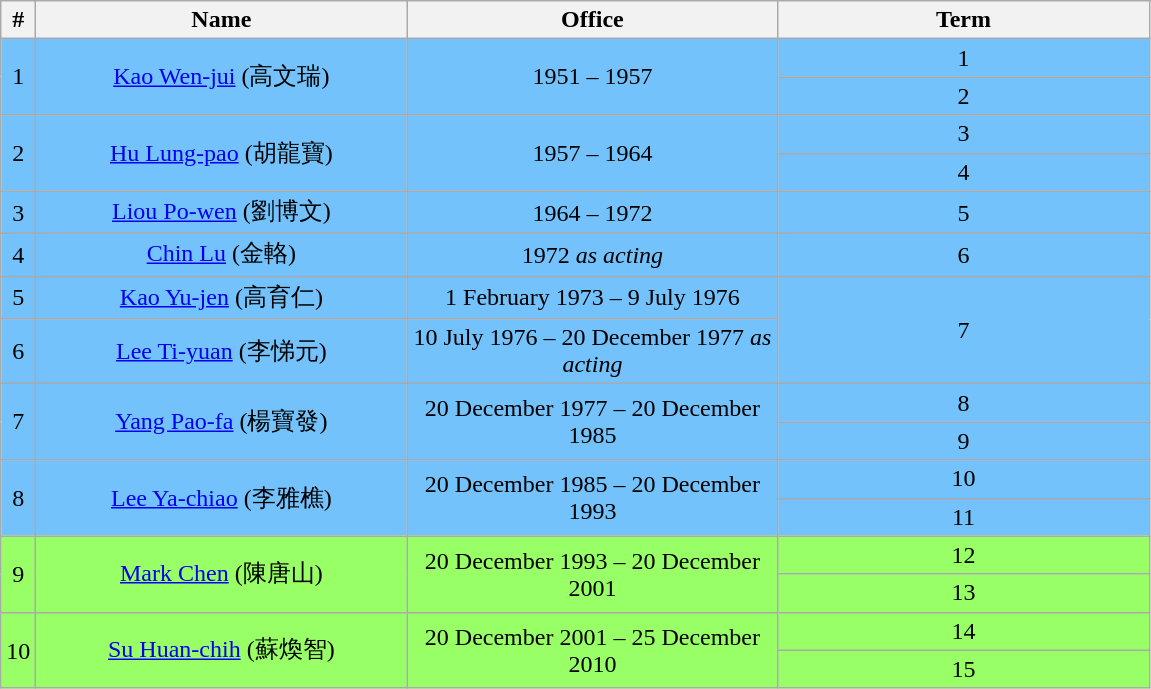<table class="wikitable" style="text-align:center">
<tr>
<th>#</th>
<th width="240">Name</th>
<th width="240">Office</th>
<th width="240">Term</th>
</tr>
<tr style="background:#73C2FB">
<td rowspan=2>1</td>
<td rowspan=2><a href='#'>Kao Wen-jui</a> (高文瑞)</td>
<td rowspan=2>1951 – 1957</td>
<td>1</td>
</tr>
<tr style="background:#73C2FB">
<td>2</td>
</tr>
<tr style="background:#73C2FB">
<td rowspan=2>2</td>
<td rowspan=2><a href='#'>Hu Lung-pao</a> (胡龍寶)</td>
<td rowspan=2>1957 – 1964</td>
<td>3</td>
</tr>
<tr style="background:#73C2FB">
<td>4</td>
</tr>
<tr style="background:#73C2FB">
<td>3</td>
<td><a href='#'>Liou Po-wen</a> (劉博文)</td>
<td>1964 – 1972</td>
<td>5</td>
</tr>
<tr style="background:#73C2FB">
<td>4</td>
<td><a href='#'>Chin Lu</a> (金輅)</td>
<td>1972 <em>as acting</em></td>
<td>6</td>
</tr>
<tr style="background:#73C2FB">
<td>5</td>
<td><a href='#'>Kao Yu-jen</a> (高育仁)</td>
<td>1 February 1973 – 9 July 1976</td>
<td rowspan=2>7</td>
</tr>
<tr style="background:#73C2FB">
<td>6</td>
<td><a href='#'>Lee Ti-yuan</a> (李悌元)</td>
<td>10 July 1976 – 20 December 1977 <em>as acting</em></td>
</tr>
<tr style="background:#73C2FB">
<td rowspan=2>7</td>
<td rowspan=2><a href='#'>Yang Pao-fa</a> (楊寶發)</td>
<td rowspan=2>20 December 1977 – 20 December 1985</td>
<td>8</td>
</tr>
<tr style="background:#73C2FB">
<td>9</td>
</tr>
<tr style="background:#73C2FB">
<td rowspan=2>8</td>
<td rowspan=2><a href='#'>Lee Ya-chiao</a> (李雅樵)</td>
<td rowspan=2>20 December 1985 – 20 December 1993</td>
<td>10</td>
</tr>
<tr style="background:#73C2FB">
<td>11</td>
</tr>
<tr style="background:#99FF66">
<td rowspan=2>9</td>
<td rowspan=2><a href='#'>Mark Chen</a> (陳唐山)</td>
<td rowspan=2>20 December 1993 – 20 December 2001</td>
<td>12</td>
</tr>
<tr style="background:#99FF66">
<td>13</td>
</tr>
<tr style="background:#99FF66">
<td rowspan=2>10</td>
<td rowspan=2><a href='#'>Su Huan-chih</a> (蘇煥智)</td>
<td rowspan=2>20 December 2001 – 25 December 2010</td>
<td>14</td>
</tr>
<tr style="background:#99FF66">
<td>15</td>
</tr>
</table>
